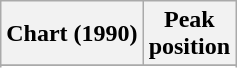<table class="wikitable sortable plainrowheaders">
<tr>
<th align="left">Chart (1990)</th>
<th align="left">Peak<br> position</th>
</tr>
<tr>
</tr>
<tr>
</tr>
<tr>
</tr>
</table>
